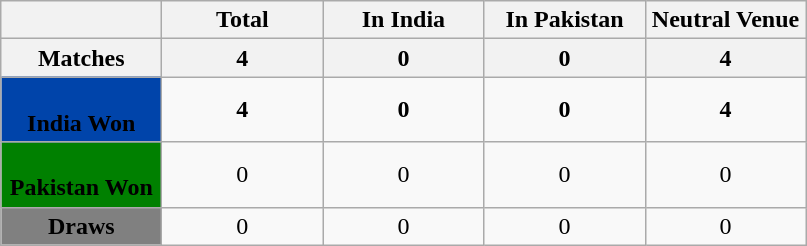<table class="wikitable" style="text-align:center">
<tr>
<th style="width:100px;"></th>
<th style="width:100px;">Total</th>
<th style="width:100px;">In India</th>
<th style="width:100px;">In Pakistan</th>
<th style="width:100px;">Neutral Venue</th>
</tr>
<tr>
<th>Matches</th>
<th>4</th>
<th>0</th>
<th>0</th>
<th>4</th>
</tr>
<tr>
<td style="background-color:#0044AA"><span><br><strong>India Won</strong></span></td>
<td><strong>4</strong></td>
<td><strong>0</strong></td>
<td><strong>0</strong></td>
<td><strong>4</strong></td>
</tr>
<tr>
<td style="background-color:green"><span><br><strong>Pakistan Won</strong></span></td>
<td>0</td>
<td>0</td>
<td>0</td>
<td>0</td>
</tr>
<tr>
<td style="background-color:Grey"><span><strong>Draws</strong></span></td>
<td>0</td>
<td>0</td>
<td>0</td>
<td>0</td>
</tr>
</table>
